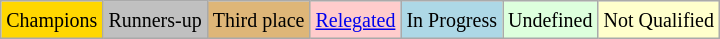<table class="wikitable">
<tr>
<td bgcolor=gold><small>Champions</small></td>
<td style="background:silver;"><small>Runners-up</small></td>
<td bgcolor=#deb678><small>Third place</small></td>
<td style="background:#fcc;"><small><a href='#'>Relegated</a></small></td>
<td style="background:#ADD8E6;"><small>In Progress</small></td>
<td style="background:#dfd;"><small>Undefined</small></td>
<td style="background:#FFFFCC;"><small>Not Qualified</small></td>
</tr>
</table>
